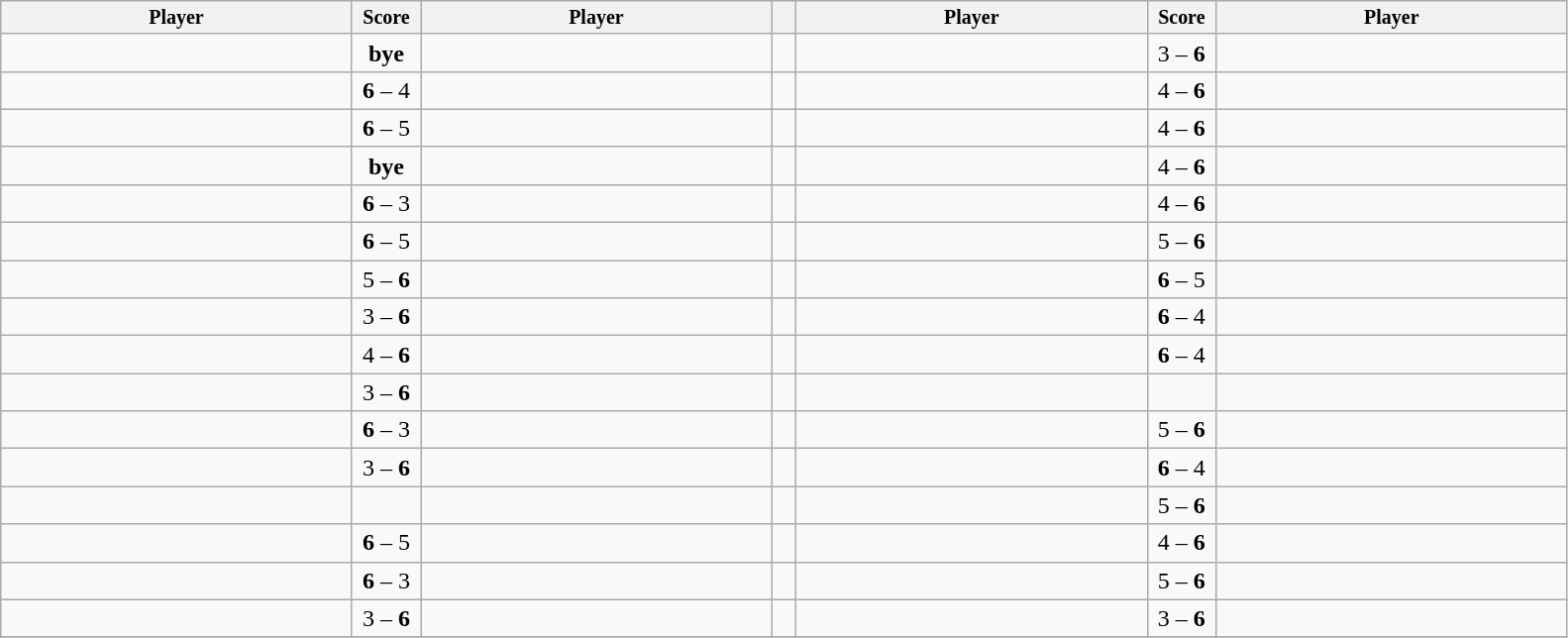<table class="wikitable">
<tr style="font-size:10pt;font-weight:bold">
<th width=230>Player</th>
<th width=40>Score</th>
<th width=230>Player</th>
<th width=10></th>
<th width=230>Player</th>
<th width=40>Score</th>
<th width=230>Player</th>
</tr>
<tr>
<td></td>
<td align=center><strong>bye</strong></td>
<td></td>
<td></td>
<td></td>
<td align=center>3 – <strong>6</strong></td>
<td></td>
</tr>
<tr>
<td></td>
<td align=center><strong>6</strong> – 4</td>
<td></td>
<td></td>
<td></td>
<td align=center>4 – <strong>6</strong></td>
<td></td>
</tr>
<tr>
<td></td>
<td align=center><strong>6</strong> – 5</td>
<td></td>
<td></td>
<td></td>
<td align=center>4 – <strong>6</strong></td>
<td></td>
</tr>
<tr>
<td></td>
<td align=center><strong>bye</strong></td>
<td></td>
<td></td>
<td></td>
<td align=center>4 – <strong>6</strong></td>
<td></td>
</tr>
<tr>
<td></td>
<td align=center><strong>6</strong> – 3</td>
<td></td>
<td></td>
<td></td>
<td align=center>4 – <strong>6</strong></td>
<td></td>
</tr>
<tr>
<td></td>
<td align=center><strong>6</strong> – 5</td>
<td></td>
<td></td>
<td></td>
<td align=center>5 – <strong>6</strong></td>
<td></td>
</tr>
<tr>
<td></td>
<td align=center>5 – <strong>6</strong></td>
<td></td>
<td></td>
<td></td>
<td align=center><strong>6</strong> – 5</td>
<td></td>
</tr>
<tr>
<td></td>
<td align=center>3 – <strong>6</strong></td>
<td></td>
<td></td>
<td></td>
<td align=center><strong>6</strong> – 4</td>
<td></td>
</tr>
<tr>
<td></td>
<td align=center>4 – <strong>6</strong></td>
<td></td>
<td></td>
<td></td>
<td align=center><strong>6</strong> – 4</td>
<td></td>
</tr>
<tr>
<td></td>
<td align=center>3 – <strong>6</strong></td>
<td></td>
<td></td>
<td></td>
<td align=center></td>
<td></td>
</tr>
<tr>
<td></td>
<td align=center><strong>6</strong> – 3</td>
<td></td>
<td></td>
<td></td>
<td align=center>5 – <strong>6</strong></td>
<td></td>
</tr>
<tr>
<td></td>
<td align=center>3 – <strong>6</strong></td>
<td></td>
<td></td>
<td></td>
<td align=center><strong>6</strong> – 4</td>
<td></td>
</tr>
<tr>
<td></td>
<td align=center></td>
<td></td>
<td></td>
<td></td>
<td align=center>5 – <strong>6</strong></td>
<td></td>
</tr>
<tr>
<td></td>
<td align=center><strong>6</strong> – 5</td>
<td></td>
<td></td>
<td></td>
<td align=center>4 – <strong>6</strong></td>
<td></td>
</tr>
<tr>
<td></td>
<td align=center><strong>6</strong> – 3</td>
<td></td>
<td></td>
<td></td>
<td align=center>5 – <strong>6</strong></td>
<td></td>
</tr>
<tr>
<td></td>
<td align=center>3 – <strong>6</strong></td>
<td></td>
<td></td>
<td></td>
<td align=center>3 – <strong>6</strong></td>
<td></td>
</tr>
<tr>
</tr>
</table>
